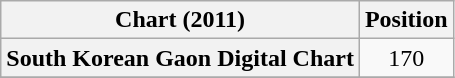<table class="wikitable plainrowheaders" style="text-align:center;">
<tr>
<th>Chart (2011)</th>
<th>Position</th>
</tr>
<tr>
<th scope="row">South Korean Gaon Digital Chart</th>
<td>170</td>
</tr>
<tr>
</tr>
</table>
